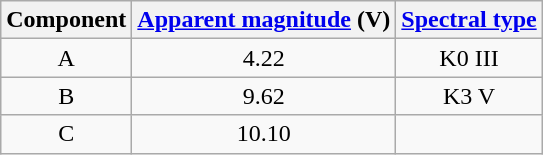<table class=wikitable style="text-align: center;">
<tr>
<th>Component</th>
<th><a href='#'>Apparent magnitude</a> (V)</th>
<th><a href='#'>Spectral type</a></th>
</tr>
<tr>
<td>A</td>
<td>4.22</td>
<td>K0 III</td>
</tr>
<tr>
<td>B</td>
<td>9.62</td>
<td>K3 V</td>
</tr>
<tr>
<td>C</td>
<td>10.10</td>
<td></td>
</tr>
</table>
